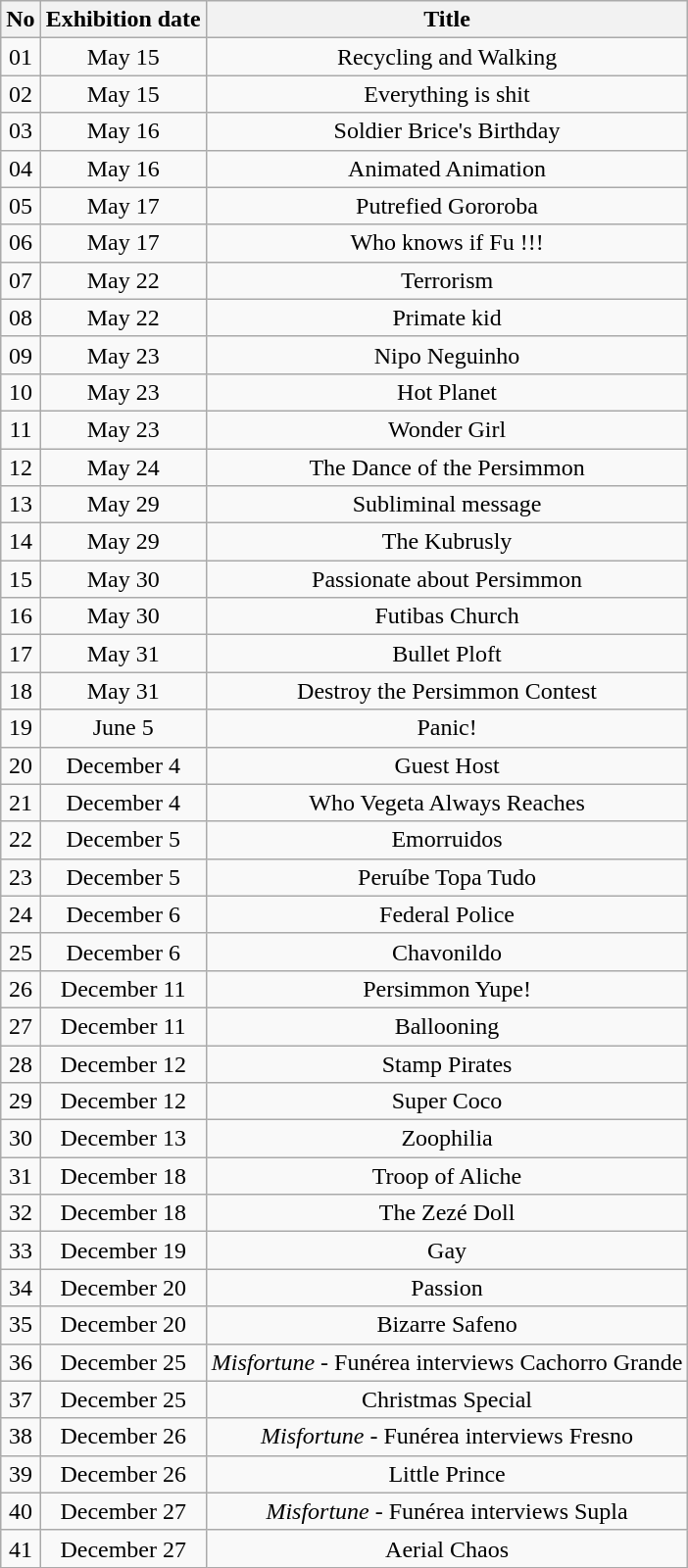<table class="wikitable">
<tr>
<th>No</th>
<th>Exhibition date</th>
<th>Title</th>
</tr>
<tr align="center">
<td>01</td>
<td>May 15</td>
<td>Recycling and Walking</td>
</tr>
<tr align="center">
<td>02</td>
<td>May 15</td>
<td>Everything is shit</td>
</tr>
<tr align="center">
<td>03</td>
<td>May 16</td>
<td>Soldier Brice's Birthday</td>
</tr>
<tr align="center">
<td>04</td>
<td>May 16</td>
<td>Animated Animation</td>
</tr>
<tr align="center">
<td>05</td>
<td>May 17</td>
<td>Putrefied Gororoba</td>
</tr>
<tr align="center">
<td>06</td>
<td>May 17</td>
<td>Who knows if Fu !!!</td>
</tr>
<tr align="center">
<td>07</td>
<td>May 22</td>
<td>Terrorism</td>
</tr>
<tr align="center">
<td>08</td>
<td>May 22</td>
<td>Primate kid</td>
</tr>
<tr align="center">
<td>09</td>
<td>May 23</td>
<td>Nipo Neguinho</td>
</tr>
<tr align="center">
<td>10</td>
<td>May 23</td>
<td>Hot Planet</td>
</tr>
<tr align="center">
<td>11</td>
<td>May 23</td>
<td>Wonder Girl</td>
</tr>
<tr align="center">
<td>12</td>
<td>May 24</td>
<td>The Dance of the Persimmon</td>
</tr>
<tr align="center">
<td>13</td>
<td>May 29</td>
<td>Subliminal message</td>
</tr>
<tr align="center">
<td>14</td>
<td>May 29</td>
<td>The Kubrusly</td>
</tr>
<tr align="center">
<td>15</td>
<td>May 30</td>
<td>Passionate about Persimmon</td>
</tr>
<tr align="center">
<td>16</td>
<td>May 30</td>
<td>Futibas Church</td>
</tr>
<tr align="center">
<td>17</td>
<td>May 31</td>
<td>Bullet Ploft</td>
</tr>
<tr align="center">
<td>18</td>
<td>May 31</td>
<td>Destroy the Persimmon Contest</td>
</tr>
<tr align="center">
<td>19</td>
<td>June 5</td>
<td>Panic!</td>
</tr>
<tr align="center">
<td>20</td>
<td>December 4</td>
<td>Guest Host</td>
</tr>
<tr align="center">
<td>21</td>
<td>December 4</td>
<td>Who Vegeta Always Reaches</td>
</tr>
<tr align="center">
<td>22</td>
<td>December 5</td>
<td>Emorruidos</td>
</tr>
<tr align="center">
<td>23</td>
<td>December 5</td>
<td>Peruíbe Topa Tudo</td>
</tr>
<tr align="center">
<td>24</td>
<td>December 6</td>
<td>Federal Police</td>
</tr>
<tr align="center">
<td>25</td>
<td>December 6</td>
<td>Chavonildo</td>
</tr>
<tr align="center">
<td>26</td>
<td>December 11</td>
<td>Persimmon Yupe!</td>
</tr>
<tr align="center">
<td>27</td>
<td>December 11</td>
<td>Ballooning</td>
</tr>
<tr align="center">
<td>28</td>
<td>December 12</td>
<td>Stamp Pirates</td>
</tr>
<tr align="center">
<td>29</td>
<td>December 12</td>
<td>Super Coco</td>
</tr>
<tr align="center">
<td>30</td>
<td>December 13</td>
<td>Zoophilia</td>
</tr>
<tr align="center">
<td>31</td>
<td>December 18</td>
<td>Troop of Aliche</td>
</tr>
<tr align="center">
<td>32</td>
<td>December 18</td>
<td>The Zezé Doll</td>
</tr>
<tr align="center">
<td>33</td>
<td>December 19</td>
<td>Gay</td>
</tr>
<tr align="center">
<td>34</td>
<td>December 20</td>
<td>Passion</td>
</tr>
<tr align="center">
<td>35</td>
<td>December 20</td>
<td>Bizarre Safeno</td>
</tr>
<tr align="center">
<td>36</td>
<td>December 25</td>
<td><em>Misfortune</em> - Funérea interviews Cachorro Grande</td>
</tr>
<tr align="center">
<td>37</td>
<td>December 25</td>
<td>Christmas Special</td>
</tr>
<tr align="center">
<td>38</td>
<td>December 26</td>
<td><em>Misfortune</em> - Funérea interviews Fresno</td>
</tr>
<tr align="center">
<td>39</td>
<td>December 26</td>
<td>Little Prince</td>
</tr>
<tr align="center">
<td>40</td>
<td>December 27</td>
<td><em>Misfortune</em> - Funérea interviews Supla</td>
</tr>
<tr align="center">
<td>41</td>
<td>December 27</td>
<td>Aerial Chaos</td>
</tr>
</table>
